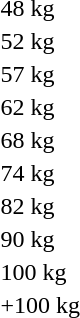<table>
<tr>
<td>48 kg</td>
<td></td>
<td></td>
<td></td>
</tr>
<tr>
<td>52 kg</td>
<td></td>
<td></td>
<td></td>
</tr>
<tr>
<td>57 kg</td>
<td></td>
<td></td>
<td></td>
</tr>
<tr>
<td>62 kg</td>
<td></td>
<td></td>
<td></td>
</tr>
<tr>
<td>68 kg</td>
<td></td>
<td></td>
<td></td>
</tr>
<tr>
<td>74 kg</td>
<td></td>
<td></td>
<td></td>
</tr>
<tr>
<td>82 kg</td>
<td></td>
<td></td>
<td></td>
</tr>
<tr>
<td>90 kg</td>
<td></td>
<td></td>
<td></td>
</tr>
<tr>
<td>100 kg</td>
<td></td>
<td></td>
<td></td>
</tr>
<tr>
<td>+100 kg</td>
<td></td>
<td></td>
<td></td>
</tr>
</table>
